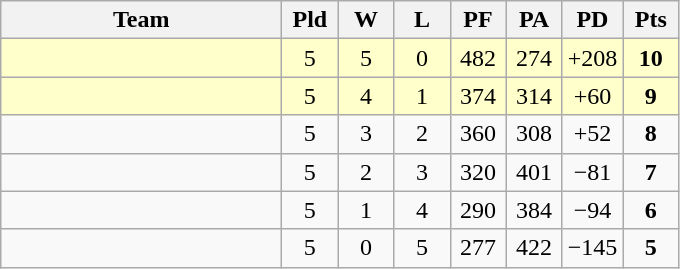<table class=wikitable style="text-align:center">
<tr>
<th width=180>Team</th>
<th width=30>Pld</th>
<th width=30>W</th>
<th width=30>L</th>
<th width=30>PF</th>
<th width=30>PA</th>
<th width=30>PD</th>
<th width=30>Pts</th>
</tr>
<tr bgcolor="#ffffcc">
<td align="left"></td>
<td>5</td>
<td>5</td>
<td>0</td>
<td>482</td>
<td>274</td>
<td>+208</td>
<td><strong>10</strong></td>
</tr>
<tr bgcolor="#ffffcc">
<td align="left"></td>
<td>5</td>
<td>4</td>
<td>1</td>
<td>374</td>
<td>314</td>
<td>+60</td>
<td><strong>9</strong></td>
</tr>
<tr>
<td align="left"></td>
<td>5</td>
<td>3</td>
<td>2</td>
<td>360</td>
<td>308</td>
<td>+52</td>
<td><strong>8</strong></td>
</tr>
<tr>
<td align="left"></td>
<td>5</td>
<td>2</td>
<td>3</td>
<td>320</td>
<td>401</td>
<td>−81</td>
<td><strong>7</strong></td>
</tr>
<tr>
<td align="left"></td>
<td>5</td>
<td>1</td>
<td>4</td>
<td>290</td>
<td>384</td>
<td>−94</td>
<td><strong>6</strong></td>
</tr>
<tr>
<td align="left"></td>
<td>5</td>
<td>0</td>
<td>5</td>
<td>277</td>
<td>422</td>
<td>−145</td>
<td><strong>5</strong></td>
</tr>
</table>
